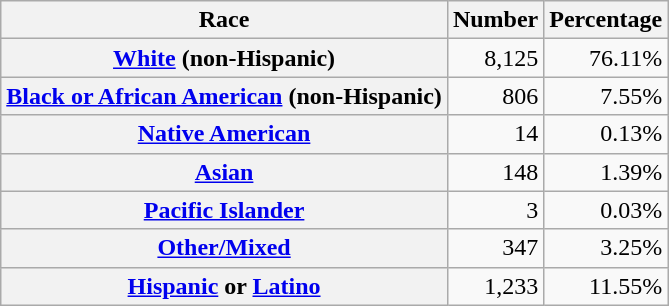<table class="wikitable" style="text-align:right">
<tr>
<th scope="col">Race</th>
<th scope="col">Number</th>
<th scope="col">Percentage</th>
</tr>
<tr>
<th scope="row"><a href='#'>White</a> (non-Hispanic)</th>
<td>8,125</td>
<td>76.11%</td>
</tr>
<tr>
<th scope="row"><a href='#'>Black or African American</a> (non-Hispanic)</th>
<td>806</td>
<td>7.55%</td>
</tr>
<tr>
<th scope="row"><a href='#'>Native American</a></th>
<td>14</td>
<td>0.13%</td>
</tr>
<tr>
<th scope="row"><a href='#'>Asian</a></th>
<td>148</td>
<td>1.39%</td>
</tr>
<tr>
<th scope="row"><a href='#'>Pacific Islander</a></th>
<td>3</td>
<td>0.03%</td>
</tr>
<tr>
<th scope="row"><a href='#'>Other/Mixed</a></th>
<td>347</td>
<td>3.25%</td>
</tr>
<tr>
<th scope="row"><a href='#'>Hispanic</a> or <a href='#'>Latino</a></th>
<td>1,233</td>
<td>11.55%</td>
</tr>
</table>
